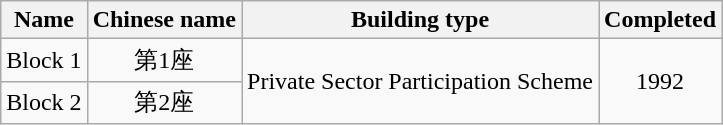<table class="wikitable" style="text-align: center">
<tr>
<th>Name</th>
<th>Chinese name</th>
<th>Building type</th>
<th>Completed</th>
</tr>
<tr>
<td>Block 1</td>
<td>第1座</td>
<td rowspan="2">Private Sector Participation Scheme</td>
<td rowspan="2">1992</td>
</tr>
<tr>
<td>Block 2</td>
<td>第2座</td>
</tr>
</table>
